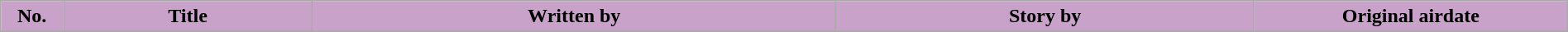<table class="wikitable plainrowheaders" style="width:100%; background:#fff;">
<tr>
<th style="background:#C8A2C8; width:4%">No.</th>
<th style="background:#C8A2C8">Title</th>
<th style="background:#C8A2C8">Written by</th>
<th style="background:#C8A2C8">Story by</th>
<th style="background:#C8A2C8; width:20%">Original airdate<br>
























</th>
</tr>
</table>
